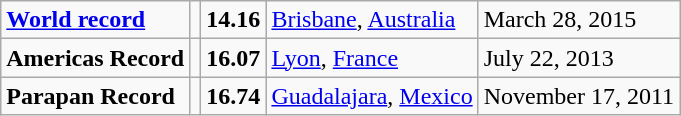<table class="wikitable">
<tr>
<td><strong><a href='#'>World record</a></strong></td>
<td></td>
<td><strong>14.16</strong></td>
<td><a href='#'>Brisbane</a>, <a href='#'>Australia</a></td>
<td>March 28, 2015</td>
</tr>
<tr>
<td><strong>Americas Record</strong></td>
<td></td>
<td><strong>16.07</strong></td>
<td><a href='#'>Lyon</a>, <a href='#'>France</a></td>
<td>July 22, 2013</td>
</tr>
<tr>
<td><strong>Parapan Record</strong></td>
<td></td>
<td><strong>16.74</strong></td>
<td><a href='#'>Guadalajara</a>, <a href='#'>Mexico</a></td>
<td>November 17, 2011</td>
</tr>
</table>
